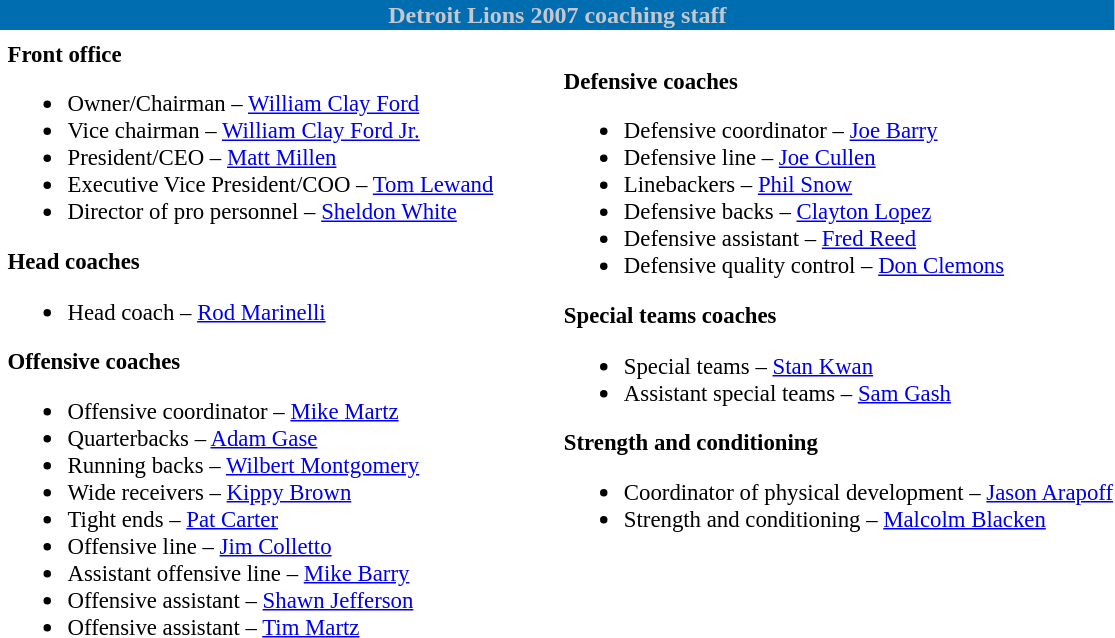<table class="toccolours" style="text-align: left;">
<tr>
<th colspan="7" style="background-color: #006DB0; color: #C5C7CF; text-align: center;">Detroit Lions 2007 coaching staff</th>
</tr>
<tr>
<td colspan=7 align="right"></td>
</tr>
<tr>
<td valign="top"></td>
<td style="font-size: 95%;" valign="top"><strong>Front office</strong><br><ul><li>Owner/Chairman – <a href='#'>William Clay Ford</a></li><li>Vice chairman – <a href='#'>William Clay Ford Jr.</a></li><li>President/CEO – <a href='#'>Matt Millen</a></li><li>Executive Vice President/COO – <a href='#'>Tom Lewand</a></li><li>Director of pro personnel – <a href='#'>Sheldon White</a></li></ul><strong>Head coaches</strong><ul><li>Head coach – <a href='#'>Rod Marinelli</a></li></ul><strong>Offensive coaches</strong><ul><li>Offensive coordinator – <a href='#'>Mike Martz</a></li><li>Quarterbacks – <a href='#'>Adam Gase</a></li><li>Running backs – <a href='#'>Wilbert Montgomery</a></li><li>Wide receivers – <a href='#'>Kippy Brown</a></li><li>Tight ends – <a href='#'>Pat Carter</a></li><li>Offensive line – <a href='#'>Jim Colletto</a></li><li>Assistant offensive line – <a href='#'>Mike Barry</a></li><li>Offensive assistant – <a href='#'>Shawn Jefferson</a></li><li>Offensive assistant – <a href='#'>Tim Martz</a></li></ul></td>
<td width="35"> </td>
<td valign="top"></td>
<td style="font-size: 95%;" valign="top"><br><strong>Defensive coaches</strong><ul><li>Defensive coordinator – <a href='#'>Joe Barry</a></li><li>Defensive line – <a href='#'>Joe Cullen</a></li><li>Linebackers – <a href='#'>Phil Snow</a></li><li>Defensive backs – <a href='#'>Clayton Lopez</a></li><li>Defensive assistant – <a href='#'>Fred Reed</a></li><li>Defensive quality control – <a href='#'>Don Clemons</a></li></ul><strong>Special teams coaches</strong><ul><li>Special teams – <a href='#'>Stan Kwan</a></li><li>Assistant special teams – <a href='#'>Sam Gash</a></li></ul><strong>Strength and conditioning</strong><ul><li>Coordinator of physical development – <a href='#'>Jason Arapoff</a></li><li>Strength and conditioning – <a href='#'>Malcolm Blacken</a></li></ul></td>
</tr>
</table>
